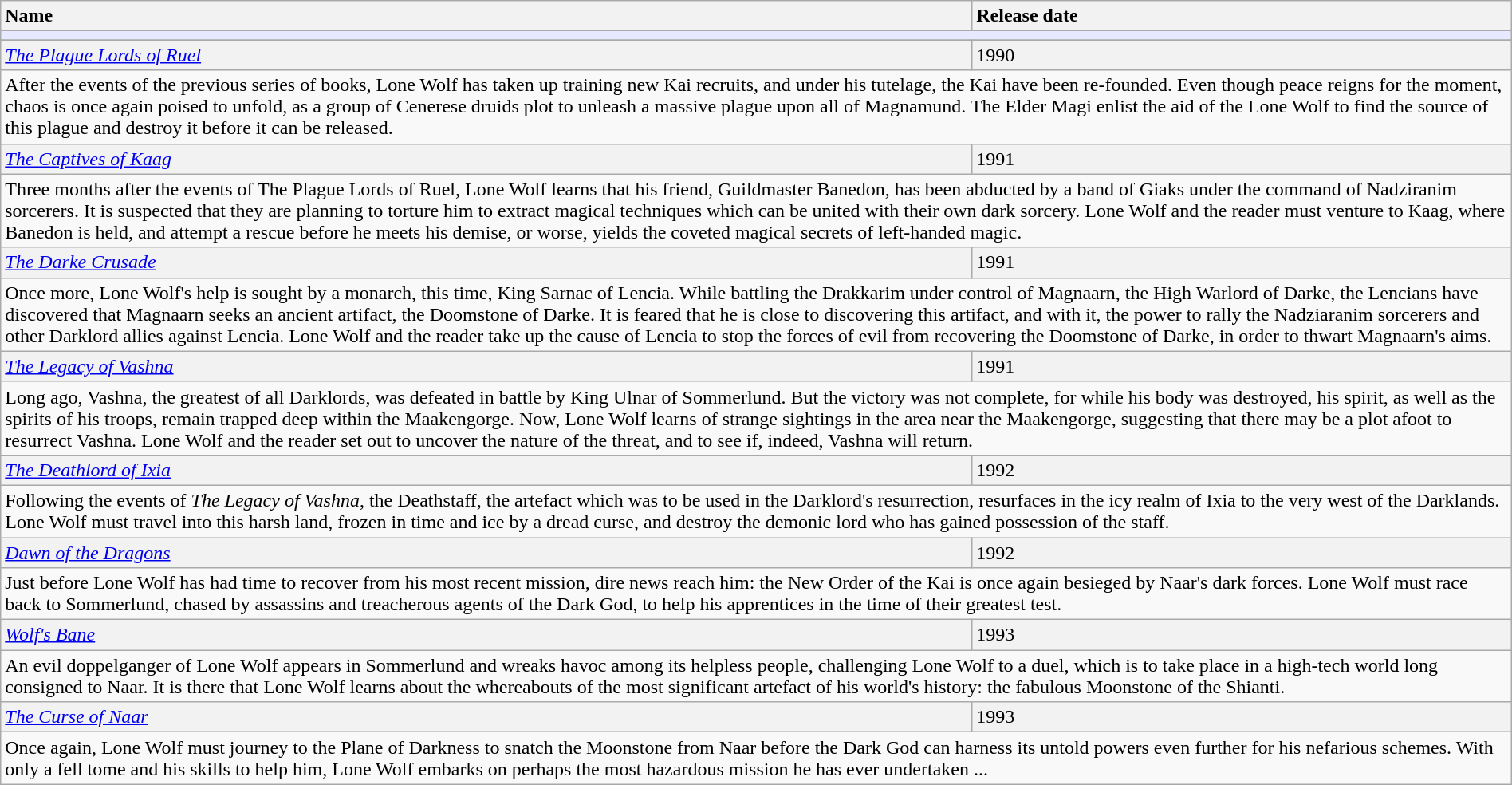<table class="wikitable" width="100%">
<tr>
<th style="text-align:left;">Name</th>
<th style="text-align:left;">Release date</th>
</tr>
<tr>
<td colspan="2" bgcolor="#e6e9ff"></td>
</tr>
<tr>
</tr>
<tr bgcolor="#F2F2F2" align="left">
<td><em><a href='#'>The Plague Lords of Ruel</a></em></td>
<td>1990</td>
</tr>
<tr>
<td colspan="2" style="border: none; vertical-align: top;">After the events of the previous series of books, Lone Wolf has taken up training new Kai recruits, and under his tutelage, the Kai have been re-founded. Even though peace reigns for the moment, chaos is once again poised to unfold, as a group of Cenerese druids plot to unleash a massive plague upon all of Magnamund. The Elder Magi enlist the aid of the Lone Wolf to find the source of this plague and destroy it before it can be released.</td>
</tr>
<tr bgcolor="#F2F2F2" align="left">
<td><em><a href='#'>The Captives of Kaag</a></em></td>
<td>1991</td>
</tr>
<tr>
<td colspan="2" style="border: none; vertical-align: top;">Three months after the events of The Plague Lords of Ruel, Lone Wolf learns that his friend, Guildmaster Banedon, has been abducted by a band of Giaks under the command of Nadziranim sorcerers. It is suspected that they are planning to torture him to extract magical techniques which can be united with their own dark sorcery. Lone Wolf and the reader must venture to Kaag, where Banedon is held, and attempt a rescue before he meets his demise, or worse, yields the coveted magical secrets of left-handed magic.</td>
</tr>
<tr bgcolor="#F2F2F2" align="left">
<td><em><a href='#'>The Darke Crusade</a></em></td>
<td>1991</td>
</tr>
<tr>
<td colspan="2" style="border: none; vertical-align: top;">Once more, Lone Wolf's help is sought by a monarch, this time, King Sarnac of Lencia. While battling the Drakkarim under control of Magnaarn, the High Warlord of Darke, the Lencians have discovered that Magnaarn seeks an ancient artifact, the Doomstone of Darke. It is feared that he is close to discovering this artifact, and with it, the power to rally the Nadziaranim sorcerers and other Darklord allies against Lencia. Lone Wolf and the reader take up the cause of Lencia to stop the forces of evil from recovering the Doomstone of Darke, in order to thwart Magnaarn's aims.</td>
</tr>
<tr bgcolor="#F2F2F2" align="left">
<td><em><a href='#'>The Legacy of Vashna</a></em></td>
<td>1991</td>
</tr>
<tr>
<td colspan="2" style="border: none; vertical-align: top;">Long ago, Vashna, the greatest of all Darklords, was defeated in battle by King Ulnar of Sommerlund. But the victory was not complete, for while his body was destroyed, his spirit, as well as the spirits of his troops, remain trapped deep within the Maakengorge. Now, Lone Wolf learns of strange sightings in the area near the Maakengorge, suggesting that there may be a plot afoot to resurrect Vashna. Lone Wolf and the reader set out to uncover the nature of the threat, and to see if, indeed, Vashna will return.</td>
</tr>
<tr bgcolor="#F2F2F2" align="left">
<td><em><a href='#'>The Deathlord of Ixia</a></em></td>
<td>1992</td>
</tr>
<tr>
<td colspan="2" style="border: none; vertical-align: top;">Following the events of <em>The Legacy of Vashna</em>, the Deathstaff, the artefact which was to be used in the Darklord's resurrection, resurfaces in the icy realm of Ixia to the very west of the Darklands. Lone Wolf must travel into this harsh land, frozen in time and ice by a dread curse, and destroy the demonic lord who has gained possession of the staff.</td>
</tr>
<tr bgcolor="#F2F2F2" align="left">
<td><em><a href='#'>Dawn of the Dragons</a></em></td>
<td>1992</td>
</tr>
<tr>
<td colspan="2" style="border: none; vertical-align: top;">Just before Lone Wolf has had time to recover from his most recent mission, dire news reach him: the New Order of the Kai is once again besieged by Naar's dark forces. Lone Wolf must race back to Sommerlund, chased by assassins and treacherous agents of the Dark God, to help his apprentices in the time of their greatest test.</td>
</tr>
<tr bgcolor="#F2F2F2" align="left">
<td><em><a href='#'>Wolf's Bane</a></em></td>
<td>1993</td>
</tr>
<tr>
<td colspan="2" style="border: none; vertical-align: top;">An evil doppelganger of Lone Wolf appears in Sommerlund and wreaks havoc among its helpless people, challenging Lone Wolf to a duel, which is to take place in a high-tech world long consigned to Naar. It is there that Lone Wolf learns about the whereabouts of the most significant artefact of his world's history: the fabulous Moonstone of the Shianti.</td>
</tr>
<tr bgcolor="#F2F2F2" align="left">
<td><em><a href='#'>The Curse of Naar</a></em></td>
<td>1993</td>
</tr>
<tr>
<td colspan="2" style="border: none; vertical-align: top;">Once again, Lone Wolf must journey to the Plane of Darkness to snatch the Moonstone from Naar before the Dark God can harness its untold powers even further for his nefarious schemes. With only a fell tome and his skills to help him, Lone Wolf embarks on perhaps the most hazardous mission he has ever undertaken ...</td>
</tr>
</table>
